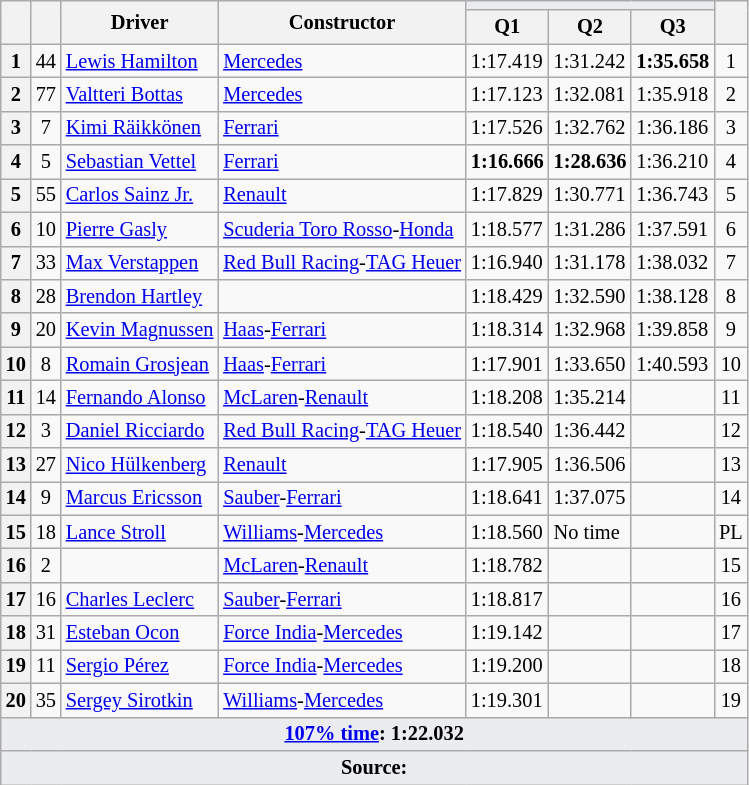<table class="wikitable sortable" style="font-size:85%">
<tr>
<th rowspan="2"></th>
<th rowspan="2"></th>
<th rowspan="2">Driver</th>
<th rowspan="2">Constructor</th>
<th colspan="3" style="background:#eaecf0; text-align:center;"></th>
<th rowspan="2"></th>
</tr>
<tr>
<th>Q1</th>
<th>Q2</th>
<th>Q3</th>
</tr>
<tr>
<th>1</th>
<td align="center">44</td>
<td data-sort-value="HAM"> <a href='#'>Lewis Hamilton</a></td>
<td><a href='#'>Mercedes</a></td>
<td>1:17.419</td>
<td>1:31.242</td>
<td><strong>1:35.658</strong></td>
<td align="center">1</td>
</tr>
<tr>
<th>2</th>
<td align="center">77</td>
<td data-sort-value="BOT"> <a href='#'>Valtteri Bottas</a></td>
<td><a href='#'>Mercedes</a></td>
<td>1:17.123</td>
<td>1:32.081</td>
<td>1:35.918</td>
<td align="center">2</td>
</tr>
<tr>
<th>3</th>
<td align="center">7</td>
<td data-sort-value="RAI"> <a href='#'>Kimi Räikkönen</a></td>
<td><a href='#'>Ferrari</a></td>
<td>1:17.526</td>
<td>1:32.762</td>
<td>1:36.186</td>
<td align="center">3</td>
</tr>
<tr>
<th>4</th>
<td align="center">5</td>
<td data-sort-value="VET"> <a href='#'>Sebastian Vettel</a></td>
<td><a href='#'>Ferrari</a></td>
<td><strong>1:16.666</strong></td>
<td><strong>1:28.636</strong></td>
<td>1:36.210</td>
<td align="center">4</td>
</tr>
<tr>
<th>5</th>
<td align="center">55</td>
<td data-sort-value="SAI"> <a href='#'>Carlos Sainz Jr.</a></td>
<td><a href='#'>Renault</a></td>
<td>1:17.829</td>
<td>1:30.771</td>
<td>1:36.743</td>
<td align="center">5</td>
</tr>
<tr>
<th>6</th>
<td align="center">10</td>
<td data-sort-value="GAS"> <a href='#'>Pierre Gasly</a></td>
<td><a href='#'>Scuderia Toro Rosso</a>-<a href='#'>Honda</a></td>
<td>1:18.577</td>
<td>1:31.286</td>
<td>1:37.591</td>
<td align="center">6</td>
</tr>
<tr>
<th>7</th>
<td align="center">33</td>
<td data-sort-value="VER"> <a href='#'>Max Verstappen</a></td>
<td><a href='#'>Red Bull Racing</a>-<a href='#'>TAG Heuer</a></td>
<td>1:16.940</td>
<td>1:31.178</td>
<td>1:38.032</td>
<td align="center">7</td>
</tr>
<tr>
<th>8</th>
<td align="center">28</td>
<td data-sort-value="HAR"> <a href='#'>Brendon Hartley</a></td>
<td></td>
<td>1:18.429</td>
<td>1:32.590</td>
<td>1:38.128</td>
<td align="center">8</td>
</tr>
<tr>
<th>9</th>
<td align="center">20</td>
<td data-sort-value="MAG"> <a href='#'>Kevin Magnussen</a></td>
<td><a href='#'>Haas</a>-<a href='#'>Ferrari</a></td>
<td>1:18.314</td>
<td>1:32.968</td>
<td>1:39.858</td>
<td align="center">9</td>
</tr>
<tr>
<th>10</th>
<td align="center">8</td>
<td data-sort-value="GRO"> <a href='#'>Romain Grosjean</a></td>
<td><a href='#'>Haas</a>-<a href='#'>Ferrari</a></td>
<td>1:17.901</td>
<td>1:33.650</td>
<td>1:40.593</td>
<td align="center">10</td>
</tr>
<tr>
<th>11</th>
<td align="center">14</td>
<td data-sort-value="ALO"> <a href='#'>Fernando Alonso</a></td>
<td><a href='#'>McLaren</a>-<a href='#'>Renault</a></td>
<td>1:18.208</td>
<td>1:35.214</td>
<td></td>
<td align="center">11</td>
</tr>
<tr>
<th>12</th>
<td align="center">3</td>
<td data-sort-value="RIC"> <a href='#'>Daniel Ricciardo</a></td>
<td><a href='#'>Red Bull Racing</a>-<a href='#'>TAG Heuer</a></td>
<td>1:18.540</td>
<td>1:36.442</td>
<td></td>
<td align="center">12</td>
</tr>
<tr>
<th>13</th>
<td align="center">27</td>
<td data-sort-value="HUL"> <a href='#'>Nico Hülkenberg</a></td>
<td><a href='#'>Renault</a></td>
<td>1:17.905</td>
<td>1:36.506</td>
<td></td>
<td align="center">13</td>
</tr>
<tr>
<th>14</th>
<td align="center">9</td>
<td data-sort-value="ERI"> <a href='#'>Marcus Ericsson</a></td>
<td><a href='#'>Sauber</a>-<a href='#'>Ferrari</a></td>
<td>1:18.641</td>
<td>1:37.075</td>
<td></td>
<td align="center">14</td>
</tr>
<tr>
<th>15</th>
<td align="center">18</td>
<td data-sort-value="STR"> <a href='#'>Lance Stroll</a></td>
<td><a href='#'>Williams</a>-<a href='#'>Mercedes</a></td>
<td>1:18.560</td>
<td>No time</td>
<td></td>
<td align="center">PL</td>
</tr>
<tr>
<th>16</th>
<td align="center">2</td>
<td data-sort-value="VAN"></td>
<td><a href='#'>McLaren</a>-<a href='#'>Renault</a></td>
<td>1:18.782</td>
<td></td>
<td></td>
<td align="center">15</td>
</tr>
<tr>
<th>17</th>
<td align="center">16</td>
<td data-sort-value="LEC"> <a href='#'>Charles Leclerc</a></td>
<td><a href='#'>Sauber</a>-<a href='#'>Ferrari</a></td>
<td>1:18.817</td>
<td></td>
<td></td>
<td align="center">16</td>
</tr>
<tr>
<th>18</th>
<td align="center">31</td>
<td data-sort-value="OCO"> <a href='#'>Esteban Ocon</a></td>
<td><a href='#'>Force India</a>-<a href='#'>Mercedes</a></td>
<td>1:19.142</td>
<td></td>
<td></td>
<td align="center">17</td>
</tr>
<tr>
<th>19</th>
<td align="center">11</td>
<td data-sort-value="PER"> <a href='#'>Sergio Pérez</a></td>
<td><a href='#'>Force India</a>-<a href='#'>Mercedes</a></td>
<td>1:19.200</td>
<td></td>
<td></td>
<td align="center">18</td>
</tr>
<tr>
<th>20</th>
<td align="center">35</td>
<td data-sort-value="SIR"> <a href='#'>Sergey Sirotkin</a></td>
<td><a href='#'>Williams</a>-<a href='#'>Mercedes</a></td>
<td>1:19.301</td>
<td></td>
<td></td>
<td align="center">19</td>
</tr>
<tr>
<td style="background:#eaecf0; text-align:center;" colspan="8"><strong><a href='#'>107% time</a>: 1:22.032</strong></td>
</tr>
<tr>
<td style="background:#eaecf0; text-align:center;" colspan="8"><strong>Source:</strong></td>
</tr>
</table>
